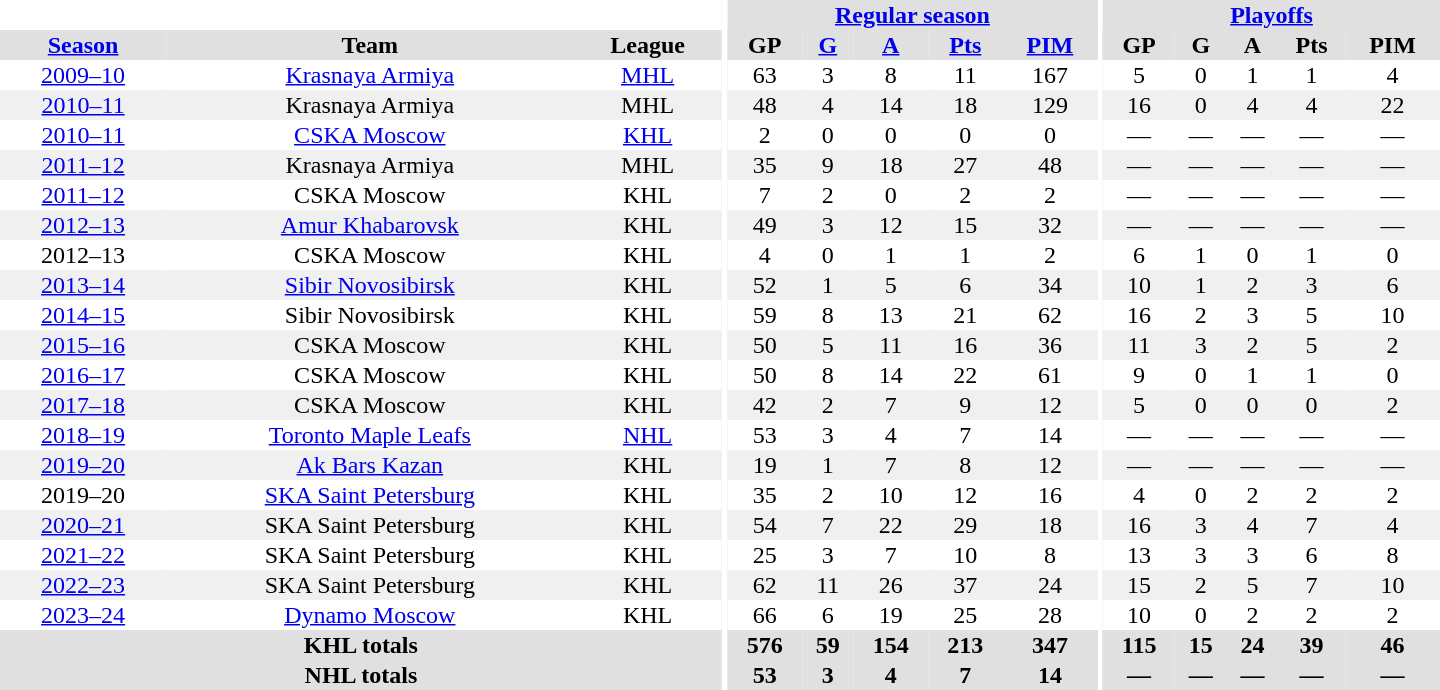<table border="0" cellpadding="1" cellspacing="0" style="text-align:center; width:60em">
<tr bgcolor="#e0e0e0">
<th colspan="3" bgcolor="#ffffff"></th>
<th rowspan="100" bgcolor="#ffffff"></th>
<th colspan="5"><a href='#'>Regular season</a></th>
<th rowspan="100" bgcolor="#ffffff"></th>
<th colspan="5"><a href='#'>Playoffs</a></th>
</tr>
<tr bgcolor="#e0e0e0">
<th><a href='#'>Season</a></th>
<th>Team</th>
<th>League</th>
<th>GP</th>
<th><a href='#'>G</a></th>
<th><a href='#'>A</a></th>
<th><a href='#'>Pts</a></th>
<th><a href='#'>PIM</a></th>
<th>GP</th>
<th>G</th>
<th>A</th>
<th>Pts</th>
<th>PIM</th>
</tr>
<tr>
<td><a href='#'>2009–10</a></td>
<td><a href='#'>Krasnaya Armiya</a></td>
<td><a href='#'>MHL</a></td>
<td>63</td>
<td>3</td>
<td>8</td>
<td>11</td>
<td>167</td>
<td>5</td>
<td>0</td>
<td>1</td>
<td>1</td>
<td>4</td>
</tr>
<tr bgcolor="#f0f0f0">
<td><a href='#'>2010–11</a></td>
<td>Krasnaya Armiya</td>
<td>MHL</td>
<td>48</td>
<td>4</td>
<td>14</td>
<td>18</td>
<td>129</td>
<td>16</td>
<td>0</td>
<td>4</td>
<td>4</td>
<td>22</td>
</tr>
<tr>
<td><a href='#'>2010–11</a></td>
<td><a href='#'>CSKA Moscow</a></td>
<td><a href='#'>KHL</a></td>
<td>2</td>
<td>0</td>
<td>0</td>
<td>0</td>
<td>0</td>
<td>—</td>
<td>—</td>
<td>—</td>
<td>—</td>
<td>—</td>
</tr>
<tr bgcolor="#f0f0f0">
<td><a href='#'>2011–12</a></td>
<td>Krasnaya Armiya</td>
<td>MHL</td>
<td>35</td>
<td>9</td>
<td>18</td>
<td>27</td>
<td>48</td>
<td>—</td>
<td>—</td>
<td>—</td>
<td>—</td>
<td>—</td>
</tr>
<tr>
<td><a href='#'>2011–12</a></td>
<td>CSKA Moscow</td>
<td>KHL</td>
<td>7</td>
<td>2</td>
<td>0</td>
<td>2</td>
<td>2</td>
<td>—</td>
<td>—</td>
<td>—</td>
<td>—</td>
<td>—</td>
</tr>
<tr bgcolor="#f0f0f0">
<td><a href='#'>2012–13</a></td>
<td><a href='#'>Amur Khabarovsk</a></td>
<td>KHL</td>
<td>49</td>
<td>3</td>
<td>12</td>
<td>15</td>
<td>32</td>
<td>—</td>
<td>—</td>
<td>—</td>
<td>—</td>
<td>—</td>
</tr>
<tr>
<td>2012–13</td>
<td>CSKA Moscow</td>
<td>KHL</td>
<td>4</td>
<td>0</td>
<td>1</td>
<td>1</td>
<td>2</td>
<td>6</td>
<td>1</td>
<td>0</td>
<td>1</td>
<td>0</td>
</tr>
<tr bgcolor="#f0f0f0">
<td><a href='#'>2013–14</a></td>
<td><a href='#'>Sibir Novosibirsk</a></td>
<td>KHL</td>
<td>52</td>
<td>1</td>
<td>5</td>
<td>6</td>
<td>34</td>
<td>10</td>
<td>1</td>
<td>2</td>
<td>3</td>
<td>6</td>
</tr>
<tr>
<td><a href='#'>2014–15</a></td>
<td>Sibir Novosibirsk</td>
<td>KHL</td>
<td>59</td>
<td>8</td>
<td>13</td>
<td>21</td>
<td>62</td>
<td>16</td>
<td>2</td>
<td>3</td>
<td>5</td>
<td>10</td>
</tr>
<tr bgcolor="#f0f0f0">
<td><a href='#'>2015–16</a></td>
<td>CSKA Moscow</td>
<td>KHL</td>
<td>50</td>
<td>5</td>
<td>11</td>
<td>16</td>
<td>36</td>
<td>11</td>
<td>3</td>
<td>2</td>
<td>5</td>
<td>2</td>
</tr>
<tr>
<td><a href='#'>2016–17</a></td>
<td>CSKA Moscow</td>
<td>KHL</td>
<td>50</td>
<td>8</td>
<td>14</td>
<td>22</td>
<td>61</td>
<td>9</td>
<td>0</td>
<td>1</td>
<td>1</td>
<td>0</td>
</tr>
<tr bgcolor="#f0f0f0">
<td><a href='#'>2017–18</a></td>
<td>CSKA Moscow</td>
<td>KHL</td>
<td>42</td>
<td>2</td>
<td>7</td>
<td>9</td>
<td>12</td>
<td>5</td>
<td>0</td>
<td>0</td>
<td>0</td>
<td>2</td>
</tr>
<tr bgcolor=>
<td><a href='#'>2018–19</a></td>
<td><a href='#'>Toronto Maple Leafs</a></td>
<td><a href='#'>NHL</a></td>
<td>53</td>
<td>3</td>
<td>4</td>
<td>7</td>
<td>14</td>
<td>—</td>
<td>—</td>
<td>—</td>
<td>—</td>
<td>—</td>
</tr>
<tr bgcolor="#f0f0f0">
<td><a href='#'>2019–20</a></td>
<td><a href='#'>Ak Bars Kazan</a></td>
<td>KHL</td>
<td>19</td>
<td>1</td>
<td>7</td>
<td>8</td>
<td>12</td>
<td>—</td>
<td>—</td>
<td>—</td>
<td>—</td>
<td>—</td>
</tr>
<tr>
<td>2019–20</td>
<td><a href='#'>SKA Saint Petersburg</a></td>
<td>KHL</td>
<td>35</td>
<td>2</td>
<td>10</td>
<td>12</td>
<td>16</td>
<td>4</td>
<td>0</td>
<td>2</td>
<td>2</td>
<td>2</td>
</tr>
<tr bgcolor="#f0f0f0">
<td><a href='#'>2020–21</a></td>
<td>SKA Saint Petersburg</td>
<td>KHL</td>
<td>54</td>
<td>7</td>
<td>22</td>
<td>29</td>
<td>18</td>
<td>16</td>
<td>3</td>
<td>4</td>
<td>7</td>
<td>4</td>
</tr>
<tr>
<td><a href='#'>2021–22</a></td>
<td>SKA Saint Petersburg</td>
<td>KHL</td>
<td>25</td>
<td>3</td>
<td>7</td>
<td>10</td>
<td>8</td>
<td>13</td>
<td>3</td>
<td>3</td>
<td>6</td>
<td>8</td>
</tr>
<tr bgcolor="#f0f0f0">
<td><a href='#'>2022–23</a></td>
<td>SKA Saint Petersburg</td>
<td>KHL</td>
<td>62</td>
<td>11</td>
<td>26</td>
<td>37</td>
<td>24</td>
<td>15</td>
<td>2</td>
<td>5</td>
<td>7</td>
<td>10</td>
</tr>
<tr>
<td><a href='#'>2023–24</a></td>
<td><a href='#'>Dynamo Moscow</a></td>
<td>KHL</td>
<td>66</td>
<td>6</td>
<td>19</td>
<td>25</td>
<td>28</td>
<td>10</td>
<td>0</td>
<td>2</td>
<td>2</td>
<td>2</td>
</tr>
<tr bgcolor="#e0e0e0">
<th colspan="3">KHL totals</th>
<th>576</th>
<th>59</th>
<th>154</th>
<th>213</th>
<th>347</th>
<th>115</th>
<th>15</th>
<th>24</th>
<th>39</th>
<th>46</th>
</tr>
<tr bgcolor="#e0e0e0">
<th colspan="3">NHL totals</th>
<th>53</th>
<th>3</th>
<th>4</th>
<th>7</th>
<th>14</th>
<th>—</th>
<th>—</th>
<th>—</th>
<th>—</th>
<th>—</th>
</tr>
</table>
